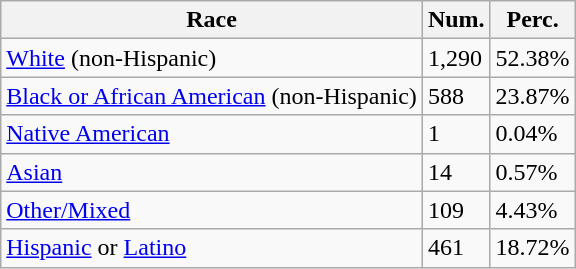<table class="wikitable">
<tr>
<th>Race</th>
<th>Num.</th>
<th>Perc.</th>
</tr>
<tr>
<td><a href='#'>White</a> (non-Hispanic)</td>
<td>1,290</td>
<td>52.38%</td>
</tr>
<tr>
<td><a href='#'>Black or African American</a> (non-Hispanic)</td>
<td>588</td>
<td>23.87%</td>
</tr>
<tr>
<td><a href='#'>Native American</a></td>
<td>1</td>
<td>0.04%</td>
</tr>
<tr>
<td><a href='#'>Asian</a></td>
<td>14</td>
<td>0.57%</td>
</tr>
<tr>
<td><a href='#'>Other/Mixed</a></td>
<td>109</td>
<td>4.43%</td>
</tr>
<tr>
<td><a href='#'>Hispanic</a> or <a href='#'>Latino</a></td>
<td>461</td>
<td>18.72%</td>
</tr>
</table>
